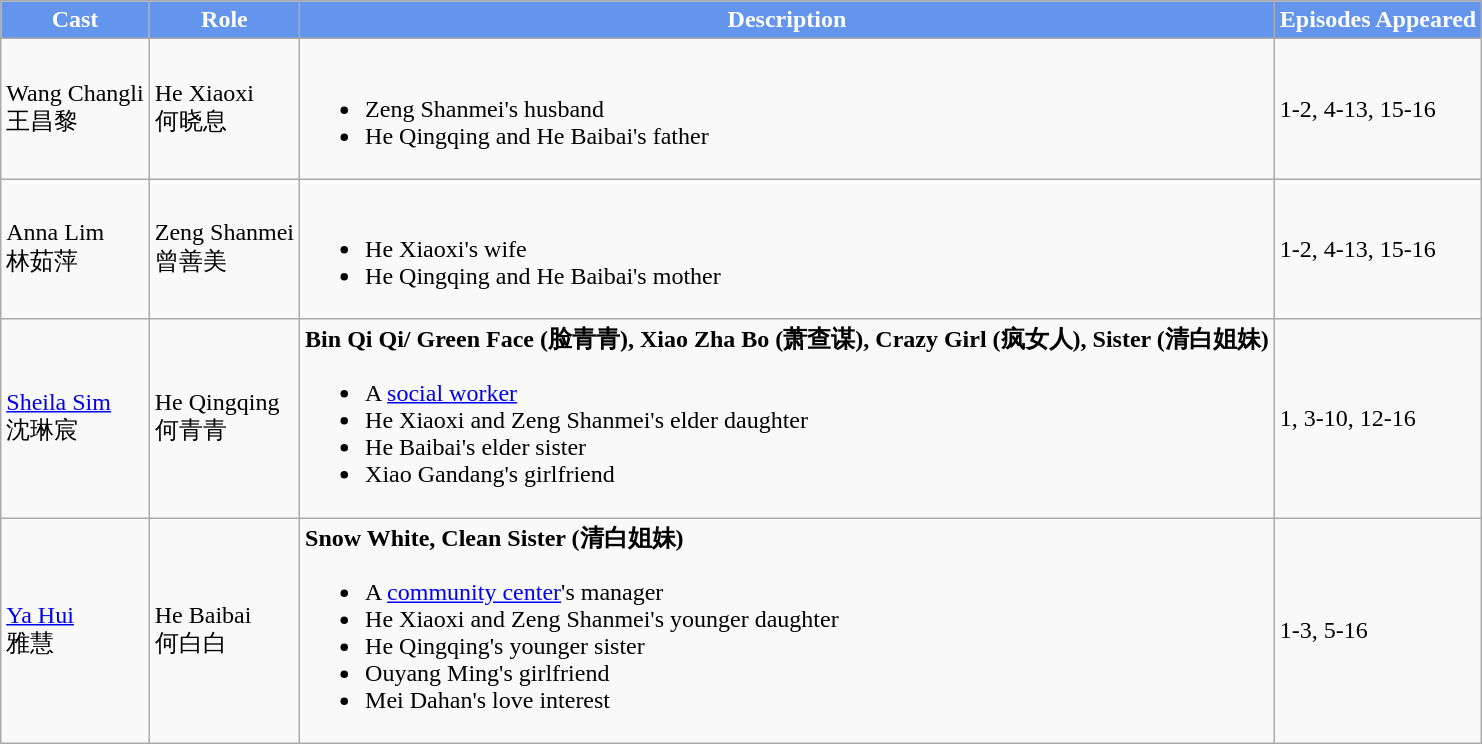<table class="wikitable">
<tr>
<th style="background:cornflowerblue; color:white">Cast</th>
<th style="background:cornflowerblue; color:white">Role</th>
<th style="background:cornflowerblue; color:white">Description</th>
<th style="background:cornflowerblue; color:white">Episodes Appeared</th>
</tr>
<tr>
<td>Wang Changli <br> 王昌黎</td>
<td>He Xiaoxi <br> 何晓息</td>
<td><br><ul><li>Zeng Shanmei's husband</li><li>He Qingqing and He Baibai's father</li></ul></td>
<td>1-2, 4-13, 15-16</td>
</tr>
<tr>
<td>Anna Lim <br> 林茹萍</td>
<td>Zeng Shanmei <br> 曾善美</td>
<td><br><ul><li>He Xiaoxi's wife</li><li>He Qingqing and He Baibai's mother</li></ul></td>
<td>1-2, 4-13, 15-16</td>
</tr>
<tr>
<td><a href='#'>Sheila Sim</a> <br> 沈琳宸</td>
<td>He Qingqing <br> 何青青</td>
<td><strong>Bin Qi Qi/ Green Face (脸青青),  Xiao Zha Bo (萧查谋), Crazy Girl (疯女人), Sister (清白姐妹)</strong><br><ul><li>A <a href='#'>social worker</a></li><li>He Xiaoxi and Zeng Shanmei's elder daughter</li><li>He Baibai's elder sister</li><li>Xiao Gandang's girlfriend</li></ul></td>
<td>1, 3-10, 12-16</td>
</tr>
<tr>
<td><a href='#'>Ya Hui</a> <br> 雅慧</td>
<td>He Baibai <br> 何白白</td>
<td><strong>Snow White, Clean Sister (清白姐妹)</strong><br><ul><li>A <a href='#'>community center</a>'s manager</li><li>He Xiaoxi and Zeng Shanmei's younger daughter</li><li>He Qingqing's younger sister</li><li>Ouyang Ming's girlfriend</li><li>Mei Dahan's love interest</li></ul></td>
<td>1-3, 5-16</td>
</tr>
</table>
